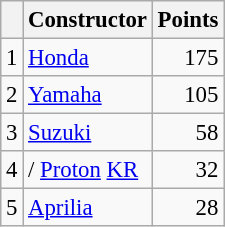<table class="wikitable" style="font-size: 95%;">
<tr>
<th></th>
<th>Constructor</th>
<th>Points</th>
</tr>
<tr>
<td align=center>1</td>
<td> <a href='#'>Honda</a></td>
<td align=right>175</td>
</tr>
<tr>
<td align=center>2</td>
<td> <a href='#'>Yamaha</a></td>
<td align=right>105</td>
</tr>
<tr>
<td align=center>3</td>
<td> <a href='#'>Suzuki</a></td>
<td align=right>58</td>
</tr>
<tr>
<td align=center>4</td>
<td>/ <a href='#'>Proton</a> <a href='#'>KR</a></td>
<td align=right>32</td>
</tr>
<tr>
<td align=center>5</td>
<td> <a href='#'>Aprilia</a></td>
<td align=right>28</td>
</tr>
</table>
